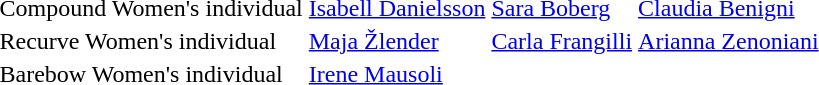<table>
<tr>
<td>Compound Women's individual<br></td>
<td> <a href='#'>Isabell Danielsson</a></td>
<td> <a href='#'>Sara Boberg</a></td>
<td> <a href='#'>Claudia Benigni</a></td>
</tr>
<tr>
<td>Recurve Women's individual<br></td>
<td> <a href='#'>Maja Žlender</a></td>
<td> <a href='#'>Carla Frangilli</a></td>
<td> <a href='#'>Arianna Zenoniani</a></td>
</tr>
<tr>
<td>Barebow Women's individual<br></td>
<td> <a href='#'>Irene Mausoli</a></td>
<td></td>
<td></td>
</tr>
</table>
